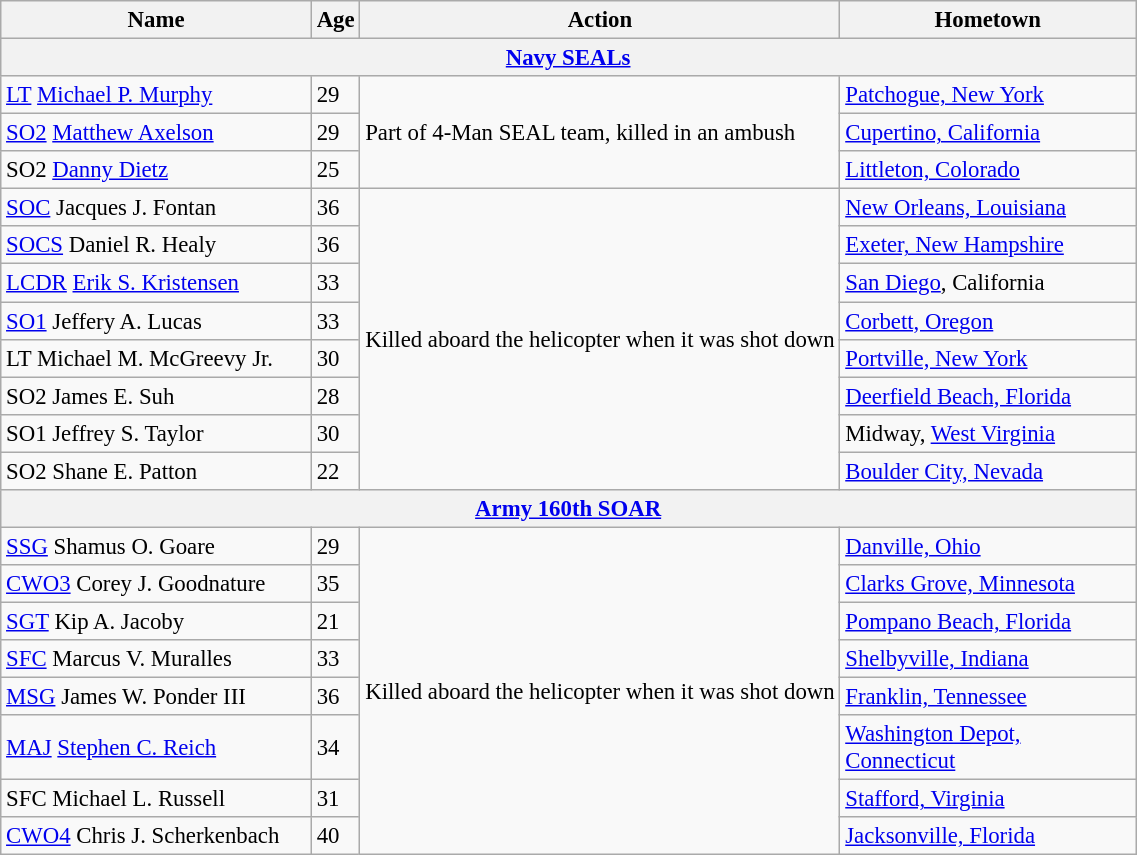<table class=wikitable style="font-size:95%;">
<tr>
<th style="width:200px;">Name</th>
<th style="width:11px;">Age</th>
<th>Action</th>
<th style="width:190px;">Hometown</th>
</tr>
<tr>
<th colspan=4><a href='#'>Navy SEALs</a></th>
</tr>
<tr>
<td><a href='#'>LT</a> <a href='#'>Michael P. Murphy</a></td>
<td>29</td>
<td rowspan=3>Part of 4-Man SEAL team, killed in an ambush</td>
<td><a href='#'>Patchogue, New York</a></td>
</tr>
<tr>
<td><a href='#'>SO2</a> <a href='#'>Matthew Axelson</a></td>
<td>29</td>
<td><a href='#'>Cupertino, California</a></td>
</tr>
<tr>
<td>SO2 <a href='#'>Danny Dietz</a></td>
<td>25</td>
<td><a href='#'>Littleton, Colorado</a></td>
</tr>
<tr>
<td><a href='#'>SOC</a> Jacques J. Fontan</td>
<td>36</td>
<td rowspan=8>Killed aboard the helicopter when it was shot down</td>
<td><a href='#'>New Orleans, Louisiana</a></td>
</tr>
<tr>
<td><a href='#'>SOCS</a> Daniel R. Healy</td>
<td>36</td>
<td><a href='#'>Exeter, New Hampshire</a></td>
</tr>
<tr>
<td><a href='#'>LCDR</a> <a href='#'>Erik S. Kristensen</a></td>
<td>33</td>
<td><a href='#'>San Diego</a>, California</td>
</tr>
<tr>
<td><a href='#'>SO1</a> Jeffery A. Lucas</td>
<td>33</td>
<td><a href='#'>Corbett, Oregon</a></td>
</tr>
<tr>
<td>LT Michael M. McGreevy Jr.</td>
<td>30</td>
<td><a href='#'>Portville, New York</a></td>
</tr>
<tr>
<td>SO2 James E. Suh</td>
<td>28</td>
<td><a href='#'>Deerfield Beach, Florida</a></td>
</tr>
<tr>
<td>SO1 Jeffrey S. Taylor</td>
<td>30</td>
<td>Midway, <a href='#'>West Virginia</a></td>
</tr>
<tr>
<td>SO2 Shane E. Patton</td>
<td>22</td>
<td><a href='#'>Boulder City, Nevada</a></td>
</tr>
<tr>
<th colspan=4><a href='#'>Army 160th SOAR</a></th>
</tr>
<tr>
<td><a href='#'>SSG</a> Shamus O. Goare</td>
<td>29</td>
<td rowspan=8>Killed aboard the helicopter when it was shot down</td>
<td><a href='#'>Danville, Ohio</a></td>
</tr>
<tr>
<td><a href='#'>CWO3</a> Corey J. Goodnature</td>
<td>35</td>
<td><a href='#'>Clarks Grove, Minnesota</a></td>
</tr>
<tr>
<td><a href='#'>SGT</a> Kip A. Jacoby</td>
<td>21</td>
<td><a href='#'>Pompano Beach, Florida</a></td>
</tr>
<tr>
<td><a href='#'>SFC</a> Marcus V. Muralles</td>
<td>33</td>
<td><a href='#'>Shelbyville, Indiana</a></td>
</tr>
<tr>
<td><a href='#'>MSG</a> James W. Ponder III</td>
<td>36</td>
<td><a href='#'>Franklin, Tennessee</a></td>
</tr>
<tr>
<td><a href='#'>MAJ</a> <a href='#'>Stephen C. Reich</a></td>
<td>34</td>
<td><a href='#'>Washington Depot, Connecticut</a></td>
</tr>
<tr>
<td>SFC Michael L. Russell</td>
<td>31</td>
<td><a href='#'>Stafford, Virginia</a></td>
</tr>
<tr>
<td><a href='#'>CWO4</a> Chris J. Scherkenbach</td>
<td>40</td>
<td><a href='#'>Jacksonville, Florida</a></td>
</tr>
</table>
